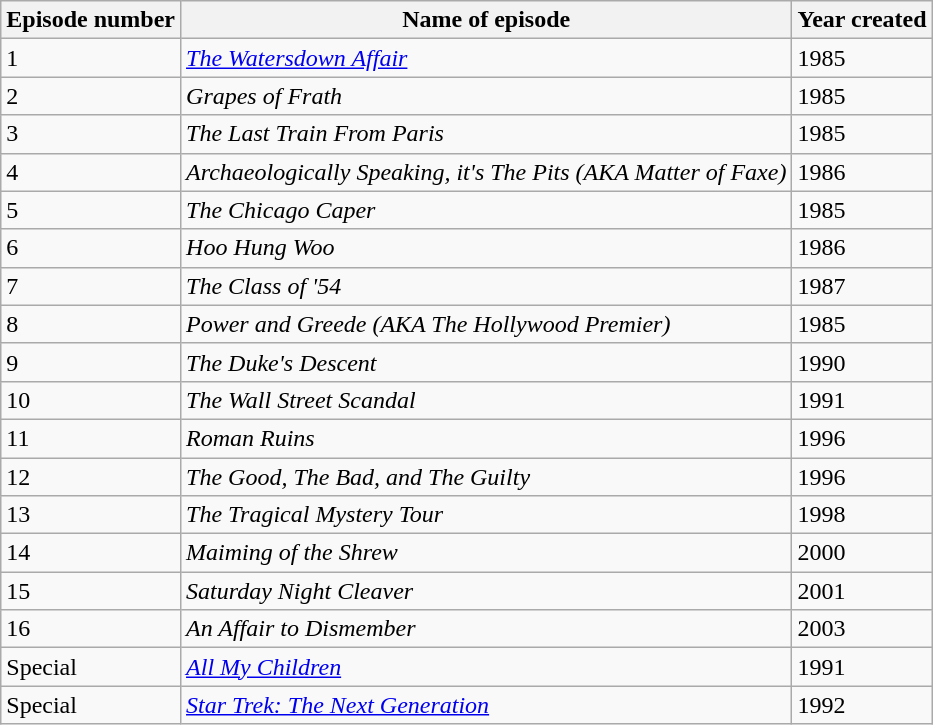<table class="wikitable sortable">
<tr>
<th>Episode number</th>
<th>Name of episode</th>
<th>Year created</th>
</tr>
<tr>
<td>1</td>
<td><em><a href='#'>The Watersdown Affair</a></em></td>
<td>1985</td>
</tr>
<tr>
<td>2</td>
<td><em>Grapes of Frath</em></td>
<td>1985</td>
</tr>
<tr>
<td>3</td>
<td><em>The Last Train From Paris</em></td>
<td>1985</td>
</tr>
<tr>
<td>4</td>
<td><em>Archaeologically Speaking, it's The Pits (AKA Matter of Faxe)</em></td>
<td>1986</td>
</tr>
<tr>
<td>5</td>
<td><em>The Chicago Caper</em></td>
<td>1985</td>
</tr>
<tr>
<td>6</td>
<td><em>Hoo Hung Woo</em></td>
<td>1986</td>
</tr>
<tr>
<td>7</td>
<td><em>The Class of '54</em></td>
<td>1987</td>
</tr>
<tr>
<td>8</td>
<td><em>Power and Greede (AKA The Hollywood Premier)</em></td>
<td>1985</td>
</tr>
<tr>
<td>9</td>
<td><em>The Duke's Descent</em></td>
<td>1990</td>
</tr>
<tr>
<td>10</td>
<td><em>The Wall Street Scandal</em></td>
<td>1991</td>
</tr>
<tr>
<td>11</td>
<td><em>Roman Ruins</em></td>
<td>1996</td>
</tr>
<tr>
<td>12</td>
<td><em>The Good, The Bad, and The Guilty</em></td>
<td>1996</td>
</tr>
<tr>
<td>13</td>
<td><em>The Tragical Mystery Tour</em></td>
<td>1998</td>
</tr>
<tr>
<td>14</td>
<td><em>Maiming of the Shrew</em></td>
<td>2000</td>
</tr>
<tr>
<td>15</td>
<td><em>Saturday Night Cleaver</em></td>
<td>2001</td>
</tr>
<tr>
<td>16</td>
<td><em>An Affair to Dismember</em></td>
<td>2003</td>
</tr>
<tr>
<td>Special</td>
<td><em><a href='#'>All My Children</a></em></td>
<td>1991</td>
</tr>
<tr>
<td>Special</td>
<td><em><a href='#'>Star Trek: The Next Generation</a></em></td>
<td>1992</td>
</tr>
</table>
